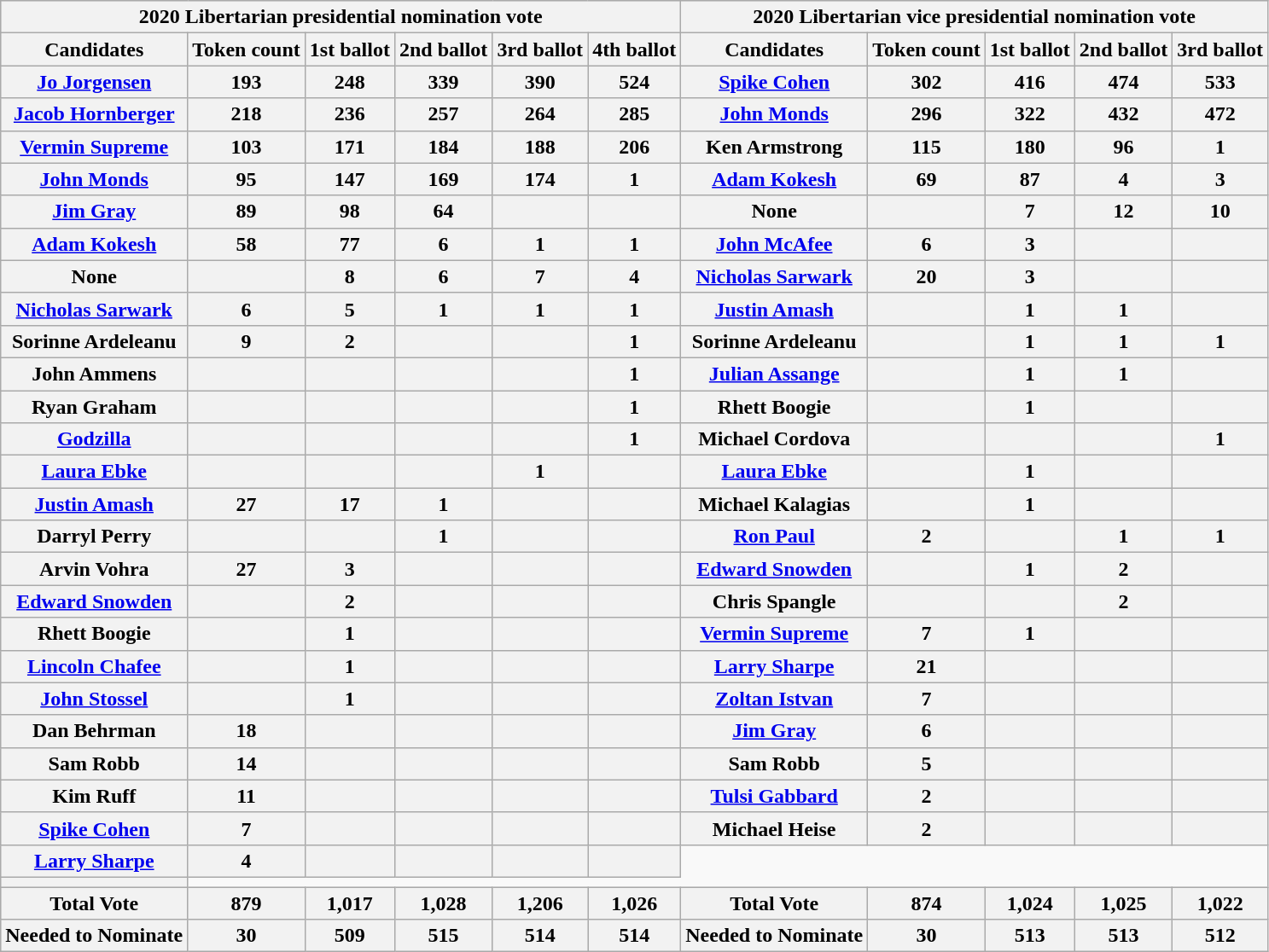<table class="wikitable" style="text-align:center">
<tr style="background:lightgrey;">
<th colspan="6">2020 Libertarian presidential nomination vote</th>
<th colspan="5">2020 Libertarian vice presidential nomination vote</th>
</tr>
<tr style="background:lightgrey;">
<th>Candidates</th>
<th>Token count</th>
<th>1st ballot</th>
<th>2nd ballot</th>
<th>3rd ballot</th>
<th>4th ballot</th>
<th>Candidates</th>
<th>Token count</th>
<th>1st ballot</th>
<th>2nd ballot</th>
<th>3rd ballot</th>
</tr>
<tr>
<th><a href='#'>Jo Jorgensen</a></th>
<th>193</th>
<th>248</th>
<th>339</th>
<th>390</th>
<th>524</th>
<th><a href='#'>Spike Cohen</a></th>
<th>302</th>
<th>416</th>
<th>474</th>
<th>533</th>
</tr>
<tr>
<th><a href='#'>Jacob Hornberger</a></th>
<th>218</th>
<th>236</th>
<th>257</th>
<th>264</th>
<th>285</th>
<th><a href='#'>John Monds</a></th>
<th>296</th>
<th>322</th>
<th>432</th>
<th>472</th>
</tr>
<tr>
<th><a href='#'>Vermin Supreme</a></th>
<th>103</th>
<th>171</th>
<th>184</th>
<th>188</th>
<th>206</th>
<th>Ken Armstrong</th>
<th>115</th>
<th>180</th>
<th>96</th>
<th>1</th>
</tr>
<tr>
<th><a href='#'>John Monds</a></th>
<th>95</th>
<th>147</th>
<th>169</th>
<th>174</th>
<th>1</th>
<th><a href='#'>Adam Kokesh</a></th>
<th>69</th>
<th>87</th>
<th>4</th>
<th>3</th>
</tr>
<tr>
<th><a href='#'>Jim Gray</a></th>
<th>89</th>
<th>98</th>
<th>64</th>
<th></th>
<th></th>
<th>None</th>
<th></th>
<th>7</th>
<th>12</th>
<th>10</th>
</tr>
<tr>
<th><a href='#'>Adam Kokesh</a></th>
<th>58</th>
<th>77</th>
<th>6</th>
<th>1</th>
<th>1</th>
<th><a href='#'>John McAfee</a></th>
<th>6</th>
<th>3</th>
<th></th>
<th></th>
</tr>
<tr>
<th>None</th>
<th></th>
<th>8</th>
<th>6</th>
<th>7</th>
<th>4</th>
<th><a href='#'>Nicholas Sarwark</a></th>
<th>20</th>
<th>3</th>
<th></th>
<th></th>
</tr>
<tr>
<th><a href='#'>Nicholas Sarwark</a></th>
<th>6</th>
<th>5</th>
<th>1</th>
<th>1</th>
<th>1</th>
<th><a href='#'>Justin Amash</a></th>
<th></th>
<th>1</th>
<th>1</th>
<th></th>
</tr>
<tr>
<th>Sorinne Ardeleanu</th>
<th>9</th>
<th>2</th>
<th></th>
<th></th>
<th>1</th>
<th>Sorinne Ardeleanu</th>
<th></th>
<th>1</th>
<th>1</th>
<th>1</th>
</tr>
<tr>
<th>John Ammens</th>
<th></th>
<th></th>
<th></th>
<th></th>
<th>1</th>
<th><a href='#'>Julian Assange</a></th>
<th></th>
<th>1</th>
<th>1</th>
<th></th>
</tr>
<tr>
<th>Ryan Graham</th>
<th></th>
<th></th>
<th></th>
<th></th>
<th>1</th>
<th>Rhett Boogie</th>
<th></th>
<th>1</th>
<th></th>
<th></th>
</tr>
<tr>
<th><a href='#'>Godzilla</a></th>
<th></th>
<th></th>
<th></th>
<th></th>
<th>1</th>
<th>Michael Cordova</th>
<th></th>
<th></th>
<th></th>
<th>1</th>
</tr>
<tr>
<th><a href='#'>Laura Ebke</a></th>
<th></th>
<th></th>
<th></th>
<th>1</th>
<th></th>
<th><a href='#'>Laura Ebke</a></th>
<th></th>
<th>1</th>
<th></th>
<th></th>
</tr>
<tr>
<th><a href='#'>Justin Amash</a></th>
<th>27</th>
<th>17</th>
<th>1</th>
<th></th>
<th></th>
<th>Michael Kalagias</th>
<th></th>
<th>1</th>
<th></th>
<th></th>
</tr>
<tr>
<th>Darryl Perry</th>
<th></th>
<th></th>
<th>1</th>
<th></th>
<th></th>
<th><a href='#'>Ron Paul</a></th>
<th>2</th>
<th></th>
<th>1</th>
<th>1</th>
</tr>
<tr>
<th>Arvin Vohra</th>
<th>27</th>
<th>3</th>
<th></th>
<th></th>
<th></th>
<th><a href='#'>Edward Snowden</a></th>
<th></th>
<th>1</th>
<th>2</th>
<th></th>
</tr>
<tr>
<th><a href='#'>Edward Snowden</a></th>
<th></th>
<th>2</th>
<th></th>
<th></th>
<th></th>
<th>Chris Spangle</th>
<th></th>
<th></th>
<th>2</th>
<th></th>
</tr>
<tr>
<th>Rhett Boogie</th>
<th></th>
<th>1</th>
<th></th>
<th></th>
<th></th>
<th><a href='#'>Vermin Supreme</a></th>
<th>7</th>
<th>1</th>
<th></th>
<th></th>
</tr>
<tr>
<th><a href='#'>Lincoln Chafee</a></th>
<th></th>
<th>1</th>
<th></th>
<th></th>
<th></th>
<th><a href='#'>Larry Sharpe</a></th>
<th>21</th>
<th></th>
<th></th>
<th></th>
</tr>
<tr>
<th><a href='#'>John Stossel</a></th>
<th></th>
<th>1</th>
<th></th>
<th></th>
<th></th>
<th><a href='#'>Zoltan Istvan</a></th>
<th>7</th>
<th></th>
<th></th>
<th></th>
</tr>
<tr>
<th>Dan Behrman</th>
<th>18</th>
<th></th>
<th></th>
<th></th>
<th></th>
<th><a href='#'>Jim Gray</a></th>
<th>6</th>
<th></th>
<th></th>
<th></th>
</tr>
<tr>
<th>Sam Robb</th>
<th>14</th>
<th></th>
<th></th>
<th></th>
<th></th>
<th>Sam Robb</th>
<th>5</th>
<th></th>
<th></th>
<th></th>
</tr>
<tr>
<th>Kim Ruff</th>
<th>11</th>
<th></th>
<th></th>
<th></th>
<th></th>
<th><a href='#'>Tulsi Gabbard</a></th>
<th>2</th>
<th></th>
<th></th>
<th></th>
</tr>
<tr>
<th><a href='#'>Spike Cohen</a></th>
<th>7</th>
<th></th>
<th></th>
<th></th>
<th></th>
<th>Michael Heise</th>
<th>2</th>
<th></th>
<th></th>
<th></th>
</tr>
<tr>
<th><a href='#'>Larry Sharpe</a></th>
<th>4</th>
<th></th>
<th></th>
<th></th>
<th></th>
</tr>
<tr>
<th></th>
</tr>
<tr style="background:lightgrey;">
<th>Total Vote</th>
<th>879</th>
<th>1,017</th>
<th>1,028</th>
<th>1,206</th>
<th>1,026</th>
<th>Total Vote</th>
<th>874</th>
<th>1,024</th>
<th>1,025</th>
<th>1,022</th>
</tr>
<tr style="background:lightgrey;">
<th>Needed to Nominate</th>
<th>30</th>
<th>509</th>
<th>515</th>
<th>514</th>
<th>514</th>
<th>Needed to Nominate</th>
<th>30</th>
<th>513</th>
<th>513</th>
<th>512</th>
</tr>
</table>
